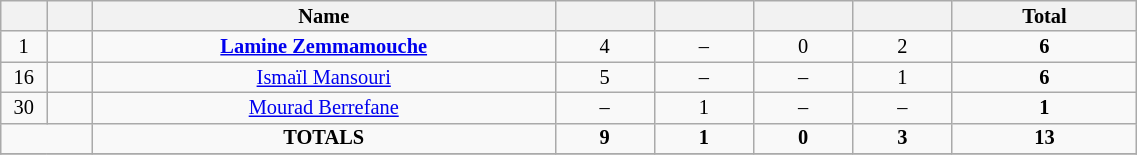<table class="wikitable sortable alternance"  style="font-size:85%; text-align:center; line-height:14px; width:60%;">
<tr>
<th width=15></th>
<th width=15></th>
<th width=210>Name</th>
<th width=40></th>
<th width=40></th>
<th width=40></th>
<th width=40></th>
<th width=80>Total</th>
</tr>
<tr>
<td>1</td>
<td></td>
<td><strong><a href='#'>Lamine Zemmamouche</a></strong></td>
<td>4</td>
<td>–</td>
<td>0</td>
<td>2</td>
<td><strong>6</strong></td>
</tr>
<tr>
<td>16</td>
<td></td>
<td><a href='#'>Ismaïl Mansouri</a></td>
<td>5</td>
<td>–</td>
<td>–</td>
<td>1</td>
<td><strong>6</strong></td>
</tr>
<tr>
<td>30</td>
<td></td>
<td><a href='#'>Mourad Berrefane</a></td>
<td>–</td>
<td>1</td>
<td>–</td>
<td>–</td>
<td><strong>1</strong></td>
</tr>
<tr>
<td colspan="2"></td>
<td><strong>TOTALS</strong></td>
<td><strong>9</strong></td>
<td><strong>1</strong></td>
<td><strong>0</strong></td>
<td><strong>3</strong></td>
<td><strong>13</strong></td>
</tr>
<tr>
</tr>
</table>
